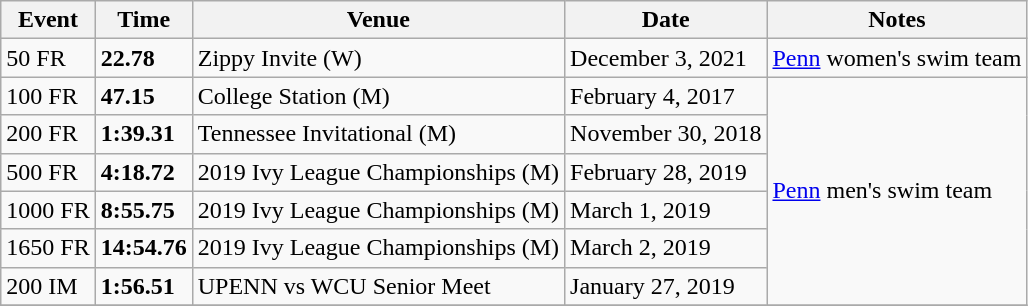<table class="wikitable">
<tr>
<th>Event</th>
<th>Time</th>
<th>Venue</th>
<th>Date</th>
<th>Notes</th>
</tr>
<tr>
<td>50 FR</td>
<td><strong>22.78</strong></td>
<td>Zippy Invite (W)</td>
<td>December 3, 2021</td>
<td><a href='#'>Penn</a> women's swim team</td>
</tr>
<tr>
<td>100 FR</td>
<td><strong>47.15</strong></td>
<td>College Station (M)</td>
<td>February 4, 2017</td>
<td rowspan="6"><a href='#'>Penn</a> men's swim team</td>
</tr>
<tr>
<td>200 FR</td>
<td><strong>1:39.31</strong></td>
<td>Tennessee Invitational (M)</td>
<td>November 30, 2018</td>
</tr>
<tr>
<td>500 FR</td>
<td><strong>4:18.72</strong></td>
<td>2019 Ivy League Championships (M)</td>
<td>February 28, 2019</td>
</tr>
<tr>
<td>1000 FR</td>
<td><strong>8:55.75</strong></td>
<td>2019 Ivy League Championships (M)</td>
<td>March 1, 2019</td>
</tr>
<tr>
<td>1650 FR</td>
<td><strong>14:54.76</strong></td>
<td>2019 Ivy League Championships (M)</td>
<td>March 2, 2019</td>
</tr>
<tr>
<td>200 IM</td>
<td><strong>1:56.51</strong></td>
<td>UPENN vs WCU Senior Meet</td>
<td>January 27, 2019</td>
</tr>
<tr>
</tr>
</table>
